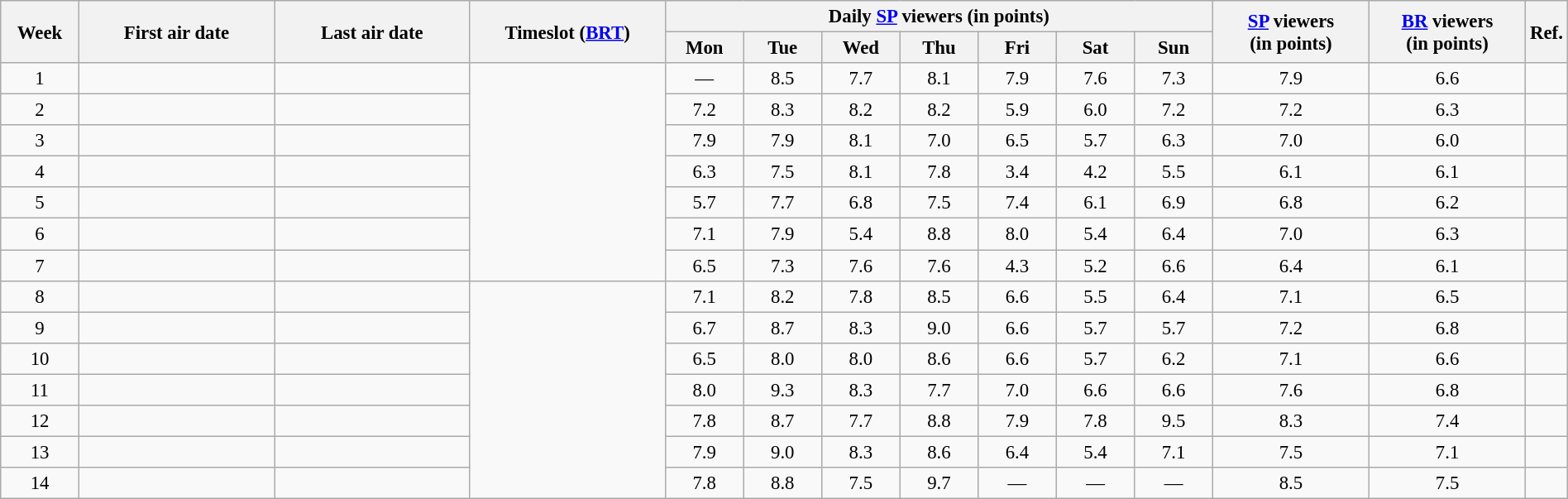<table class="wikitable sortable" style="text-align:center; font-size:95%; width: 100%">
<tr>
<th rowspan=2 width="05.0%">Week</th>
<th rowspan=2 width="12.5%">First air date</th>
<th rowspan=2 width="12.5%">Last air date</th>
<th rowspan=2 width="12.5%">Timeslot (<a href='#'>BRT</a>)</th>
<th colspan=7 width="35.0%">Daily <a href='#'>SP</a> viewers (in points)</th>
<th rowspan=2 width="10.0%"><a href='#'>SP</a> viewers<br>(in points)</th>
<th rowspan=2 width="10.0%"><a href='#'>BR</a> viewers<br>(in points)</th>
<th rowspan=2 width="05.0%">Ref.</th>
</tr>
<tr>
<th width="05%">Mon</th>
<th width="05%">Tue</th>
<th width="05%">Wed</th>
<th width="05%">Thu</th>
<th width="05%">Fri</th>
<th width="05%">Sat</th>
<th width="05%">Sun</th>
</tr>
<tr>
<td>1</td>
<td></td>
<td></td>
<td rowspan=7></td>
<td>—</td>
<td>8.5</td>
<td>7.7</td>
<td>8.1</td>
<td>7.9</td>
<td>7.6</td>
<td>7.3</td>
<td>7.9</td>
<td>6.6</td>
<td></td>
</tr>
<tr>
<td>2</td>
<td></td>
<td></td>
<td>7.2</td>
<td>8.3</td>
<td>8.2</td>
<td>8.2</td>
<td>5.9</td>
<td>6.0</td>
<td>7.2</td>
<td>7.2</td>
<td>6.3</td>
<td></td>
</tr>
<tr>
<td>3</td>
<td></td>
<td></td>
<td>7.9</td>
<td>7.9</td>
<td>8.1</td>
<td>7.0</td>
<td>6.5</td>
<td>5.7</td>
<td>6.3</td>
<td>7.0</td>
<td>6.0</td>
<td></td>
</tr>
<tr>
<td>4</td>
<td></td>
<td></td>
<td>6.3</td>
<td>7.5</td>
<td>8.1</td>
<td>7.8</td>
<td>3.4</td>
<td>4.2</td>
<td>5.5</td>
<td>6.1</td>
<td>6.1</td>
<td></td>
</tr>
<tr>
<td>5</td>
<td></td>
<td></td>
<td>5.7</td>
<td>7.7</td>
<td>6.8</td>
<td>7.5</td>
<td>7.4</td>
<td>6.1</td>
<td>6.9</td>
<td>6.8</td>
<td>6.2</td>
<td></td>
</tr>
<tr>
<td>6</td>
<td></td>
<td></td>
<td>7.1</td>
<td>7.9</td>
<td>5.4</td>
<td>8.8</td>
<td>8.0</td>
<td>5.4</td>
<td>6.4</td>
<td>7.0</td>
<td>6.3</td>
<td></td>
</tr>
<tr>
<td>7</td>
<td></td>
<td></td>
<td>6.5</td>
<td>7.3</td>
<td>7.6</td>
<td>7.6</td>
<td>4.3</td>
<td>5.2</td>
<td>6.6</td>
<td>6.4</td>
<td>6.1</td>
<td></td>
</tr>
<tr>
<td>8</td>
<td></td>
<td></td>
<td rowspan=7></td>
<td>7.1</td>
<td>8.2</td>
<td>7.8</td>
<td>8.5</td>
<td>6.6</td>
<td>5.5</td>
<td>6.4</td>
<td>7.1</td>
<td>6.5</td>
<td></td>
</tr>
<tr>
<td>9</td>
<td></td>
<td></td>
<td>6.7</td>
<td>8.7</td>
<td>8.3</td>
<td>9.0</td>
<td>6.6</td>
<td>5.7</td>
<td>5.7</td>
<td>7.2</td>
<td>6.8</td>
<td></td>
</tr>
<tr>
<td>10</td>
<td></td>
<td></td>
<td>6.5</td>
<td>8.0</td>
<td>8.0</td>
<td>8.6</td>
<td>6.6</td>
<td>5.7</td>
<td>6.2</td>
<td>7.1</td>
<td>6.6</td>
<td></td>
</tr>
<tr>
<td>11</td>
<td></td>
<td></td>
<td>8.0</td>
<td>9.3</td>
<td>8.3</td>
<td>7.7</td>
<td>7.0</td>
<td>6.6</td>
<td>6.6</td>
<td>7.6</td>
<td>6.8</td>
<td></td>
</tr>
<tr>
<td>12</td>
<td></td>
<td></td>
<td>7.8</td>
<td>8.7</td>
<td>7.7</td>
<td>8.8</td>
<td>7.9</td>
<td>7.8</td>
<td>9.5</td>
<td>8.3</td>
<td>7.4</td>
<td></td>
</tr>
<tr>
<td>13</td>
<td></td>
<td></td>
<td>7.9</td>
<td>9.0</td>
<td>8.3</td>
<td>8.6</td>
<td>6.4</td>
<td>5.4</td>
<td>7.1</td>
<td>7.5</td>
<td>7.1</td>
<td></td>
</tr>
<tr>
<td>14</td>
<td></td>
<td></td>
<td>7.8</td>
<td>8.8</td>
<td>7.5</td>
<td>9.7</td>
<td>—</td>
<td>—</td>
<td>—</td>
<td>8.5</td>
<td>7.5</td>
<td></td>
</tr>
</table>
